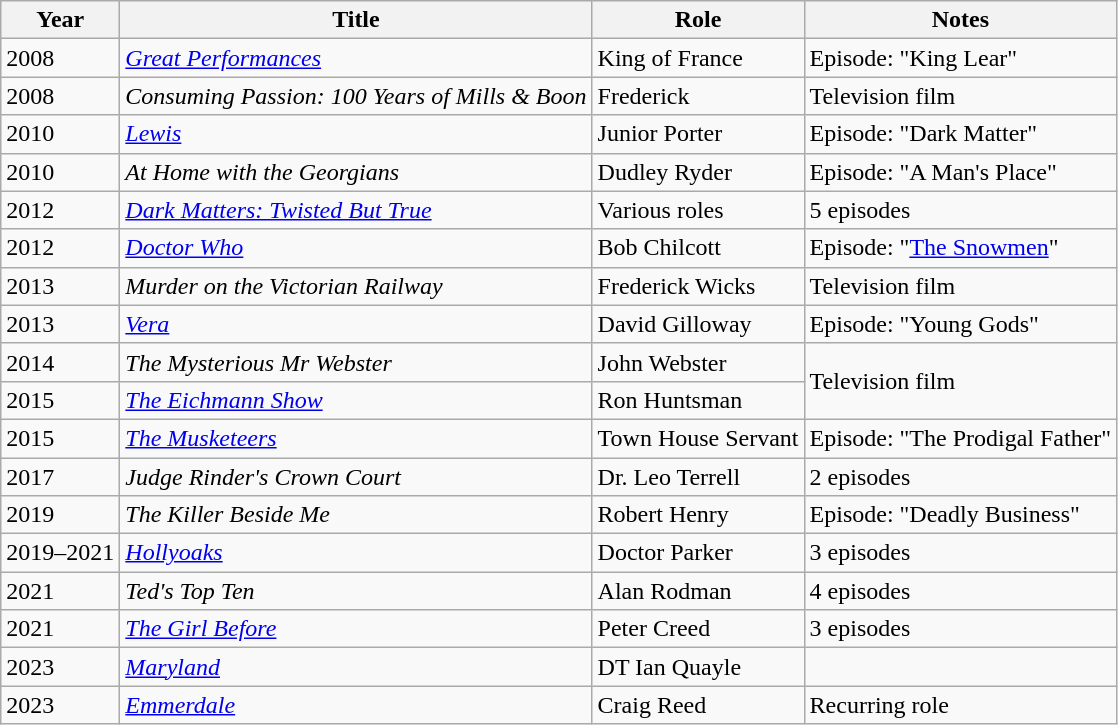<table class="wikitable sortable">
<tr>
<th>Year</th>
<th>Title</th>
<th>Role</th>
<th>Notes</th>
</tr>
<tr>
<td>2008</td>
<td><em><a href='#'>Great Performances</a></em></td>
<td>King of France</td>
<td>Episode: "King Lear"</td>
</tr>
<tr>
<td>2008</td>
<td><em>Consuming Passion: 100 Years of Mills & Boon</em></td>
<td>Frederick</td>
<td>Television film</td>
</tr>
<tr>
<td>2010</td>
<td><a href='#'><em>Lewis</em></a></td>
<td>Junior Porter</td>
<td>Episode: "Dark Matter"</td>
</tr>
<tr>
<td>2010</td>
<td><em>At Home with the Georgians</em></td>
<td>Dudley Ryder</td>
<td>Episode: "A Man's Place"</td>
</tr>
<tr>
<td>2012</td>
<td><em><a href='#'>Dark Matters: Twisted But True</a></em></td>
<td>Various roles</td>
<td>5 episodes</td>
</tr>
<tr>
<td>2012</td>
<td><em><a href='#'>Doctor Who</a></em></td>
<td>Bob Chilcott</td>
<td>Episode: "<a href='#'>The Snowmen</a>"</td>
</tr>
<tr>
<td>2013</td>
<td><em>Murder on the Victorian Railway</em></td>
<td>Frederick Wicks</td>
<td>Television film</td>
</tr>
<tr>
<td>2013</td>
<td><a href='#'><em>Vera</em></a></td>
<td>David Gilloway</td>
<td>Episode: "Young Gods"</td>
</tr>
<tr>
<td>2014</td>
<td><em>The Mysterious Mr Webster</em></td>
<td>John Webster</td>
<td rowspan="2">Television film</td>
</tr>
<tr>
<td>2015</td>
<td><em><a href='#'>The Eichmann Show</a></em></td>
<td>Ron Huntsman</td>
</tr>
<tr>
<td>2015</td>
<td><em><a href='#'>The Musketeers</a></em></td>
<td>Town House Servant</td>
<td>Episode: "The Prodigal Father"</td>
</tr>
<tr>
<td>2017</td>
<td><em>Judge Rinder's Crown Court</em></td>
<td>Dr. Leo Terrell</td>
<td>2 episodes</td>
</tr>
<tr>
<td>2019</td>
<td><em>The Killer Beside Me</em></td>
<td>Robert Henry</td>
<td>Episode: "Deadly Business"</td>
</tr>
<tr>
<td>2019–2021</td>
<td><em><a href='#'>Hollyoaks</a></em></td>
<td>Doctor Parker</td>
<td>3 episodes</td>
</tr>
<tr>
<td>2021</td>
<td><em>Ted's Top Ten</em></td>
<td>Alan Rodman</td>
<td>4 episodes</td>
</tr>
<tr>
<td>2021</td>
<td><em><a href='#'>The Girl Before</a></em></td>
<td>Peter Creed</td>
<td>3 episodes</td>
</tr>
<tr>
<td>2023</td>
<td><a href='#'><em>Maryland</em></a></td>
<td>DT Ian Quayle</td>
<td></td>
</tr>
<tr>
<td>2023</td>
<td><em><a href='#'>Emmerdale</a></em></td>
<td>Craig Reed</td>
<td>Recurring role</td>
</tr>
</table>
